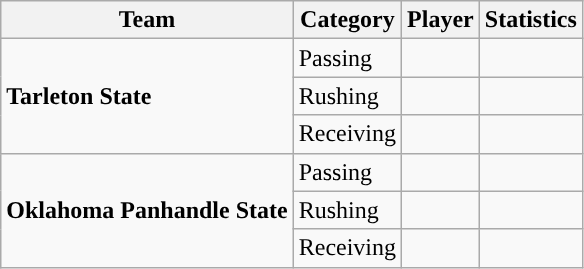<table class="wikitable" style="float: left;">
<tr>
<th>Team</th>
<th>Category</th>
<th>Player</th>
<th>Statistics</th>
</tr>
<tr>
<td rowspan=3><strong>Tarleton State</strong></td>
<td>Passing</td>
<td></td>
<td></td>
</tr>
<tr>
<td>Rushing</td>
<td></td>
<td></td>
</tr>
<tr>
<td>Receiving</td>
<td></td>
<td></td>
</tr>
<tr>
<td rowspan=3><strong>Oklahoma Panhandle State</strong></td>
<td>Passing</td>
<td></td>
<td></td>
</tr>
<tr>
<td>Rushing</td>
<td></td>
<td></td>
</tr>
<tr>
<td>Receiving</td>
<td></td>
<td></td>
</tr>
</table>
